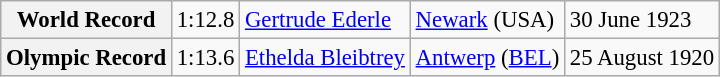<table class="wikitable" style="font-size:95%;">
<tr>
<th>World Record</th>
<td>1:12.8</td>
<td> <a href='#'>Gertrude Ederle</a></td>
<td><a href='#'>Newark</a> (USA)</td>
<td>30 June 1923</td>
</tr>
<tr>
<th>Olympic Record</th>
<td>1:13.6</td>
<td> <a href='#'>Ethelda Bleibtrey</a></td>
<td><a href='#'>Antwerp</a> (<a href='#'>BEL</a>)</td>
<td>25 August 1920</td>
</tr>
</table>
